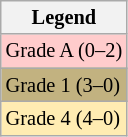<table class="wikitable" style="font-size:85%;">
<tr>
<th>Legend</th>
</tr>
<tr style="background:#FFCCCC">
<td>Grade A (0–2)</td>
</tr>
<tr style="background:#C2B280">
<td>Grade 1 (3–0)</td>
</tr>
<tr style="background:#ffecb2">
<td>Grade 4 (4–0)</td>
</tr>
</table>
